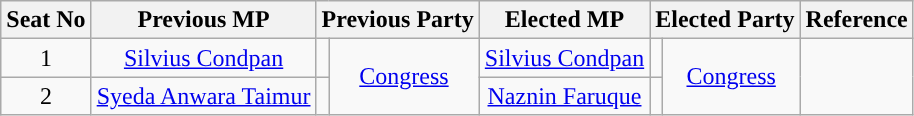<table class="wikitable">
<tr>
<th>Seat No</th>
<th>Previous MP</th>
<th colspan=2>Previous Party</th>
<th>Elected MP</th>
<th colspan=2>Elected Party</th>
<th>Reference</th>
</tr>
<tr style="text-align:center;">
<td>1</td>
<td><a href='#'>Silvius Condpan</a></td>
<td width="1px"></td>
<td rowspan="2"><a href='#'>Congress</a></td>
<td><a href='#'>Silvius Condpan</a></td>
<td width="1px"></td>
<td rowspan="2"><a href='#'>Congress</a></td>
<td rowspan=2></td>
</tr>
<tr style="text-align:center;">
<td>2</td>
<td><a href='#'>Syeda Anwara Taimur</a></td>
<td width="1px"></td>
<td><a href='#'>Naznin Faruque</a></td>
<td width="1px"></td>
</tr>
</table>
